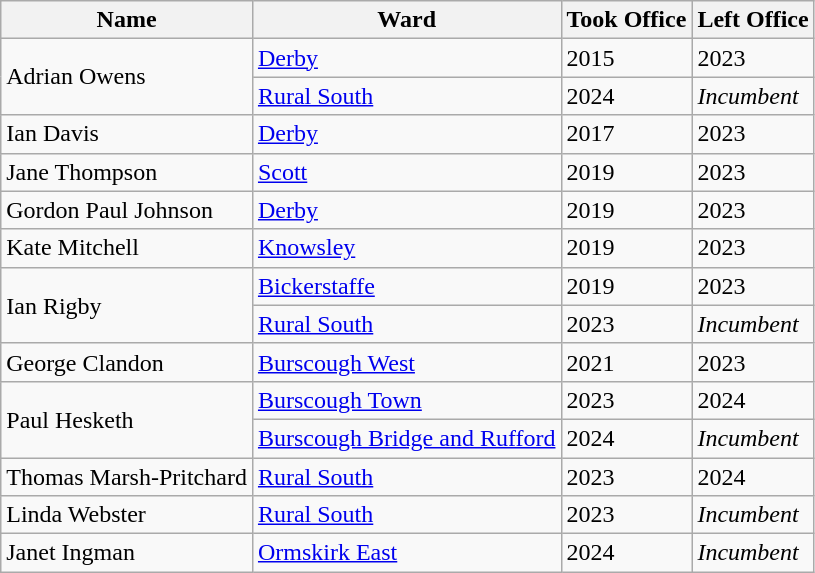<table class="wikitable sortable">
<tr>
<th>Name</th>
<th>Ward</th>
<th>Took Office</th>
<th>Left Office</th>
</tr>
<tr>
<td rowspan="2">Adrian Owens</td>
<td><a href='#'>Derby</a></td>
<td>2015</td>
<td>2023</td>
</tr>
<tr>
<td><a href='#'>Rural South</a></td>
<td>2024</td>
<td><em>Incumbent</em></td>
</tr>
<tr>
<td>Ian Davis</td>
<td><a href='#'>Derby</a></td>
<td>2017</td>
<td>2023</td>
</tr>
<tr>
<td>Jane Thompson</td>
<td><a href='#'>Scott</a></td>
<td>2019</td>
<td>2023</td>
</tr>
<tr>
<td>Gordon Paul Johnson</td>
<td><a href='#'>Derby</a></td>
<td>2019</td>
<td>2023</td>
</tr>
<tr>
<td>Kate Mitchell</td>
<td><a href='#'>Knowsley</a></td>
<td>2019</td>
<td>2023</td>
</tr>
<tr>
<td rowspan="2">Ian Rigby</td>
<td><a href='#'>Bickerstaffe</a></td>
<td>2019</td>
<td>2023</td>
</tr>
<tr>
<td><a href='#'>Rural South</a></td>
<td>2023</td>
<td><em>Incumbent</em></td>
</tr>
<tr>
<td>George Clandon</td>
<td><a href='#'>Burscough West</a></td>
<td>2021</td>
<td>2023</td>
</tr>
<tr>
<td rowspan="2">Paul Hesketh</td>
<td><a href='#'>Burscough Town</a></td>
<td>2023</td>
<td>2024</td>
</tr>
<tr>
<td><a href='#'>Burscough Bridge and Rufford</a></td>
<td>2024</td>
<td><em>Incumbent</em></td>
</tr>
<tr>
<td>Thomas Marsh-Pritchard</td>
<td><a href='#'>Rural South</a></td>
<td>2023</td>
<td>2024</td>
</tr>
<tr>
<td>Linda Webster</td>
<td><a href='#'>Rural South</a></td>
<td>2023</td>
<td><em>Incumbent</em></td>
</tr>
<tr>
<td>Janet Ingman</td>
<td><a href='#'>Ormskirk East</a></td>
<td>2024</td>
<td><em>Incumbent</em></td>
</tr>
</table>
